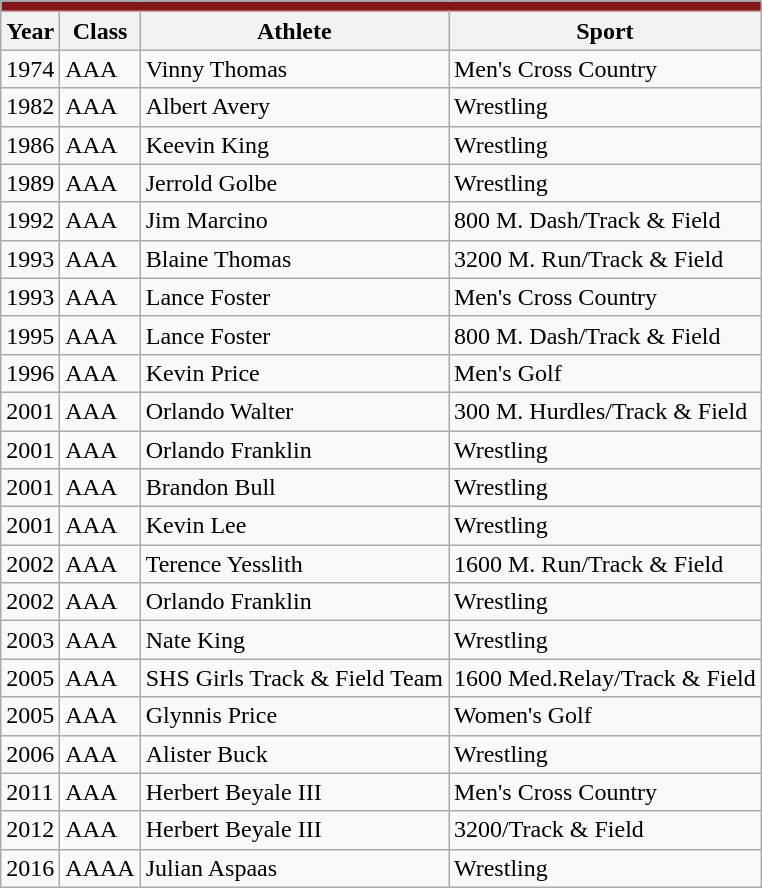<table class="wikitable">
<tr>
<th ! colspan="4" style="background:#841617"></th>
</tr>
<tr>
<th>Year</th>
<th>Class</th>
<th>Athlete</th>
<th>Sport</th>
</tr>
<tr>
<td>1974</td>
<td>AAA</td>
<td>Vinny Thomas</td>
<td>Men's Cross Country</td>
</tr>
<tr>
<td>1982</td>
<td>AAA</td>
<td>Albert Avery</td>
<td>Wrestling</td>
</tr>
<tr>
<td>1986</td>
<td>AAA</td>
<td>Keevin King</td>
<td>Wrestling</td>
</tr>
<tr>
<td>1989</td>
<td>AAA</td>
<td>Jerrold Golbe</td>
<td>Wrestling</td>
</tr>
<tr>
<td>1992</td>
<td>AAA</td>
<td>Jim Marcino</td>
<td>800 M. Dash/Track & Field</td>
</tr>
<tr>
<td>1993</td>
<td>AAA</td>
<td>Blaine Thomas</td>
<td>3200 M. Run/Track & Field</td>
</tr>
<tr>
<td>1993</td>
<td>AAA</td>
<td>Lance Foster</td>
<td>Men's Cross Country</td>
</tr>
<tr>
<td>1995</td>
<td>AAA</td>
<td>Lance Foster</td>
<td>800 M. Dash/Track & Field</td>
</tr>
<tr>
<td>1996</td>
<td>AAA</td>
<td>Kevin Price</td>
<td>Men's Golf</td>
</tr>
<tr>
<td>2001</td>
<td>AAA</td>
<td>Orlando Walter</td>
<td>300 M. Hurdles/Track & Field</td>
</tr>
<tr>
<td>2001</td>
<td>AAA</td>
<td>Orlando Franklin</td>
<td>Wrestling</td>
</tr>
<tr>
<td>2001</td>
<td>AAA</td>
<td>Brandon Bull</td>
<td>Wrestling</td>
</tr>
<tr>
<td>2001</td>
<td>AAA</td>
<td>Kevin Lee</td>
<td>Wrestling</td>
</tr>
<tr>
<td>2002</td>
<td>AAA</td>
<td>Terence Yesslith</td>
<td>1600 M. Run/Track & Field</td>
</tr>
<tr>
<td>2002</td>
<td>AAA</td>
<td>Orlando Franklin</td>
<td>Wrestling</td>
</tr>
<tr>
<td>2003</td>
<td>AAA</td>
<td>Nate King</td>
<td>Wrestling</td>
</tr>
<tr>
<td>2005</td>
<td>AAA</td>
<td>SHS Girls Track & Field Team</td>
<td>1600 Med.Relay/Track & Field</td>
</tr>
<tr>
<td>2005</td>
<td>AAA</td>
<td>Glynnis Price</td>
<td>Women's Golf</td>
</tr>
<tr>
<td>2006</td>
<td>AAA</td>
<td>Alister Buck</td>
<td>Wrestling</td>
</tr>
<tr>
<td>2011</td>
<td>AAA</td>
<td>Herbert Beyale III</td>
<td>Men's Cross Country</td>
</tr>
<tr>
<td>2012</td>
<td>AAA</td>
<td>Herbert Beyale III</td>
<td>3200/Track & Field</td>
</tr>
<tr>
<td>2016</td>
<td>AAAA</td>
<td>Julian Aspaas</td>
<td>Wrestling</td>
</tr>
</table>
